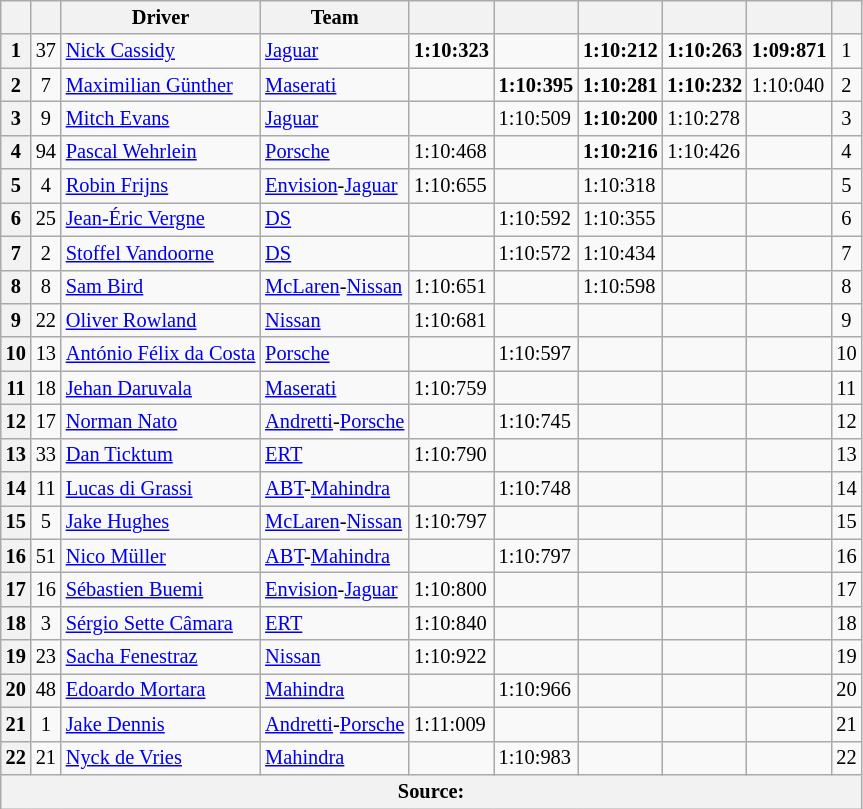<table class="wikitable sortable" style="font-size: 85%">
<tr>
<th scope="col"></th>
<th scope="col"></th>
<th scope="col">Driver</th>
<th scope="col">Team</th>
<th scope="col"></th>
<th scope="col"></th>
<th scope="col"></th>
<th scope="col"></th>
<th scope="col"></th>
<th scope="col"></th>
</tr>
<tr>
<th scope="row">1</th>
<td align="center">37</td>
<td data-sort-value=""> <a href='#'>Nick Cassidy</a></td>
<td><a href='#'>Jaguar</a></td>
<td><strong>1:10:323</strong></td>
<td></td>
<td><strong>1:10:212</strong></td>
<td><strong>1:10:263</strong></td>
<td><strong>1:09:871</strong></td>
<td align="center">1</td>
</tr>
<tr>
<th scope="row">2</th>
<td align="center">7</td>
<td data-sort-value=""> <a href='#'>Maximilian Günther</a></td>
<td><a href='#'>Maserati</a></td>
<td></td>
<td><strong>1:10:395</strong></td>
<td><strong>1:10:281</strong></td>
<td><strong>1:10:232</strong></td>
<td>1:10:040</td>
<td align="center">2</td>
</tr>
<tr>
<th scope="row">3</th>
<td align="center">9</td>
<td data-sort-value=""> <a href='#'>Mitch Evans</a></td>
<td><a href='#'>Jaguar</a></td>
<td></td>
<td>1:10:509</td>
<td><strong>1:10:200</strong></td>
<td>1:10:278</td>
<td></td>
<td align="center">3</td>
</tr>
<tr>
<th scope="row">4</th>
<td align="center">94</td>
<td data-sort-value=""> <a href='#'>Pascal Wehrlein</a></td>
<td><a href='#'>Porsche</a></td>
<td>1:10:468</td>
<td></td>
<td><strong>1:10:216</strong></td>
<td>1:10:426</td>
<td></td>
<td align="center">4</td>
</tr>
<tr>
<th scope="row">5</th>
<td align="center">4</td>
<td data-sort-value=""> <a href='#'>Robin Frijns</a></td>
<td><a href='#'>Envision</a>-<a href='#'>Jaguar</a></td>
<td>1:10:655</td>
<td></td>
<td>1:10:318</td>
<td></td>
<td></td>
<td align="center">5</td>
</tr>
<tr>
<th scope="row">6</th>
<td align="center">25</td>
<td data-sort-value=""> <a href='#'>Jean-Éric Vergne</a></td>
<td><a href='#'>DS</a></td>
<td></td>
<td>1:10:592</td>
<td>1:10:355</td>
<td></td>
<td></td>
<td align="center">6</td>
</tr>
<tr>
<th scope="row">7</th>
<td align="center">2</td>
<td data-sort-value=""> <a href='#'>Stoffel Vandoorne</a></td>
<td><a href='#'>DS</a></td>
<td></td>
<td>1:10:572</td>
<td>1:10:434</td>
<td></td>
<td></td>
<td align="center">7</td>
</tr>
<tr>
<th scope="row">8</th>
<td align="center">8</td>
<td data-sort-value=""> <a href='#'>Sam Bird</a></td>
<td><a href='#'>McLaren</a>-<a href='#'>Nissan</a></td>
<td>1:10:651</td>
<td></td>
<td>1:10:598</td>
<td></td>
<td></td>
<td align="center">8</td>
</tr>
<tr>
<th scope="row">9</th>
<td align="center">22</td>
<td data-sort-value=""> <a href='#'>Oliver Rowland</a></td>
<td><a href='#'>Nissan</a></td>
<td>1:10:681</td>
<td></td>
<td></td>
<td></td>
<td></td>
<td align="center">9</td>
</tr>
<tr>
<th scope="row">10</th>
<td align="center">13</td>
<td data-sort-value=""> <a href='#'>António Félix da Costa</a></td>
<td><a href='#'>Porsche</a></td>
<td></td>
<td>1:10:597</td>
<td></td>
<td></td>
<td></td>
<td align="center">10</td>
</tr>
<tr>
<th scope="row">11</th>
<td align="center">18</td>
<td data-sort-value=""> <a href='#'>Jehan Daruvala</a></td>
<td><a href='#'>Maserati</a></td>
<td>1:10:759</td>
<td></td>
<td></td>
<td></td>
<td></td>
<td align="center">11</td>
</tr>
<tr>
<th scope="row">12</th>
<td align="center">17</td>
<td data-sort-value=""> <a href='#'>Norman Nato</a></td>
<td><a href='#'>Andretti</a>-<a href='#'>Porsche</a></td>
<td></td>
<td>1:10:745</td>
<td></td>
<td></td>
<td></td>
<td align="center">12</td>
</tr>
<tr>
<th scope="row">13</th>
<td align="center">33</td>
<td data-sort-value=""> <a href='#'>Dan Ticktum</a></td>
<td><a href='#'>ERT</a></td>
<td>1:10:790</td>
<td></td>
<td></td>
<td></td>
<td></td>
<td align="center">13</td>
</tr>
<tr>
<th scope="row">14</th>
<td align="center">11</td>
<td data-sort-value=""> <a href='#'>Lucas di Grassi</a></td>
<td><a href='#'>ABT</a>-<a href='#'>Mahindra</a></td>
<td></td>
<td>1:10:748</td>
<td></td>
<td></td>
<td></td>
<td align="center">14</td>
</tr>
<tr>
<th scope="row">15</th>
<td align="center">5</td>
<td data-sort-value=""> <a href='#'>Jake Hughes</a></td>
<td><a href='#'>McLaren</a>-<a href='#'>Nissan</a></td>
<td>1:10:797</td>
<td></td>
<td></td>
<td></td>
<td></td>
<td align="center">15</td>
</tr>
<tr>
<th scope="row">16</th>
<td align="center">51</td>
<td data-sort-value=""> <a href='#'>Nico Müller</a></td>
<td><a href='#'>ABT</a>-<a href='#'>Mahindra</a></td>
<td></td>
<td>1:10:797</td>
<td></td>
<td></td>
<td></td>
<td align="center">16</td>
</tr>
<tr>
<th scope="row">17</th>
<td align="center">16</td>
<td data-sort-value=""> <a href='#'>Sébastien Buemi</a></td>
<td><a href='#'>Envision</a>-<a href='#'>Jaguar</a></td>
<td>1:10:800</td>
<td></td>
<td></td>
<td></td>
<td></td>
<td align="center">17</td>
</tr>
<tr>
<th scope="row">18</th>
<td align="center">3</td>
<td data-sort-value=""> <a href='#'>Sérgio Sette Câmara</a></td>
<td><a href='#'>ERT</a></td>
<td>1:10:840</td>
<td></td>
<td></td>
<td></td>
<td></td>
<td align="center">18</td>
</tr>
<tr>
<th scope="row">19</th>
<td align="center">23</td>
<td data-sort-value=""> <a href='#'>Sacha Fenestraz</a></td>
<td><a href='#'>Nissan</a></td>
<td>1:10:922</td>
<td></td>
<td></td>
<td></td>
<td></td>
<td align="center">19</td>
</tr>
<tr>
<th scope="row">20</th>
<td align="center">48</td>
<td data-sort-value=""> <a href='#'>Edoardo Mortara</a></td>
<td><a href='#'>Mahindra</a></td>
<td></td>
<td>1:10:966</td>
<td></td>
<td></td>
<td></td>
<td align="center">20</td>
</tr>
<tr>
<th scope="row">21</th>
<td align="center">1</td>
<td data-sort-value=""> <a href='#'>Jake Dennis</a></td>
<td><a href='#'>Andretti</a>-<a href='#'>Porsche</a></td>
<td>1:11:009</td>
<td></td>
<td></td>
<td></td>
<td></td>
<td align="center">21</td>
</tr>
<tr>
<th scope="row">22</th>
<td align="center">21</td>
<td data-sort-value=""> <a href='#'>Nyck de Vries</a></td>
<td><a href='#'>Mahindra</a></td>
<td></td>
<td>1:10:983</td>
<td></td>
<td></td>
<td></td>
<td align="center">22</td>
</tr>
<tr>
<th colspan="10">Source:</th>
</tr>
</table>
